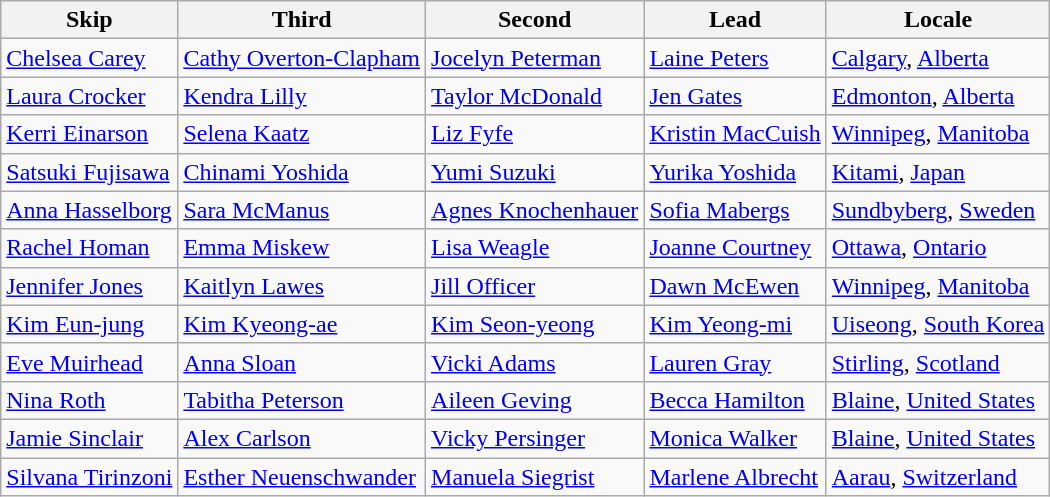<table class=wikitable>
<tr>
<th>Skip</th>
<th>Third</th>
<th>Second</th>
<th>Lead</th>
<th>Locale</th>
</tr>
<tr>
<td><a href='#'>Chelsea Carey</a></td>
<td><a href='#'>Cathy Overton-Clapham</a></td>
<td><a href='#'>Jocelyn Peterman</a></td>
<td><a href='#'>Laine Peters</a></td>
<td> <a href='#'>Calgary</a>, <a href='#'>Alberta</a></td>
</tr>
<tr>
<td><a href='#'>Laura Crocker</a></td>
<td><a href='#'>Kendra Lilly</a></td>
<td><a href='#'>Taylor McDonald</a></td>
<td><a href='#'>Jen Gates</a></td>
<td> <a href='#'>Edmonton</a>, <a href='#'>Alberta</a></td>
</tr>
<tr>
<td><a href='#'>Kerri Einarson</a></td>
<td><a href='#'>Selena Kaatz</a></td>
<td><a href='#'>Liz Fyfe</a></td>
<td><a href='#'>Kristin MacCuish</a></td>
<td> <a href='#'>Winnipeg</a>, <a href='#'>Manitoba</a></td>
</tr>
<tr>
<td><a href='#'>Satsuki Fujisawa</a></td>
<td><a href='#'>Chinami Yoshida</a></td>
<td><a href='#'>Yumi Suzuki</a></td>
<td><a href='#'>Yurika Yoshida</a></td>
<td> <a href='#'>Kitami</a>, <a href='#'>Japan</a></td>
</tr>
<tr>
<td><a href='#'>Anna Hasselborg</a></td>
<td><a href='#'>Sara McManus</a></td>
<td><a href='#'>Agnes Knochenhauer</a></td>
<td><a href='#'>Sofia Mabergs</a></td>
<td> <a href='#'>Sundbyberg</a>, <a href='#'>Sweden</a></td>
</tr>
<tr>
<td><a href='#'>Rachel Homan</a></td>
<td><a href='#'>Emma Miskew</a></td>
<td><a href='#'>Lisa Weagle</a></td>
<td><a href='#'>Joanne Courtney</a></td>
<td> <a href='#'>Ottawa</a>, <a href='#'>Ontario</a></td>
</tr>
<tr>
<td><a href='#'>Jennifer Jones</a></td>
<td><a href='#'>Kaitlyn Lawes</a></td>
<td><a href='#'>Jill Officer</a></td>
<td><a href='#'>Dawn McEwen</a></td>
<td> <a href='#'>Winnipeg</a>, <a href='#'>Manitoba</a></td>
</tr>
<tr>
<td><a href='#'>Kim Eun-jung</a></td>
<td><a href='#'>Kim Kyeong-ae</a></td>
<td><a href='#'>Kim Seon-yeong</a></td>
<td><a href='#'>Kim Yeong-mi</a></td>
<td> <a href='#'>Uiseong</a>, <a href='#'>South Korea</a></td>
</tr>
<tr>
<td><a href='#'>Eve Muirhead</a></td>
<td><a href='#'>Anna Sloan</a></td>
<td><a href='#'>Vicki Adams</a></td>
<td><a href='#'>Lauren Gray</a></td>
<td> <a href='#'>Stirling</a>, <a href='#'>Scotland</a></td>
</tr>
<tr>
<td><a href='#'>Nina Roth</a></td>
<td><a href='#'>Tabitha Peterson</a></td>
<td><a href='#'>Aileen Geving</a></td>
<td><a href='#'>Becca Hamilton</a></td>
<td> <a href='#'>Blaine</a>, <a href='#'>United States</a></td>
</tr>
<tr>
<td><a href='#'>Jamie Sinclair</a></td>
<td><a href='#'>Alex Carlson</a></td>
<td><a href='#'>Vicky Persinger</a></td>
<td><a href='#'>Monica Walker</a></td>
<td> <a href='#'>Blaine</a>, <a href='#'>United States</a></td>
</tr>
<tr>
<td><a href='#'>Silvana Tirinzoni</a></td>
<td><a href='#'>Esther Neuenschwander</a></td>
<td><a href='#'>Manuela Siegrist</a></td>
<td><a href='#'>Marlene Albrecht</a></td>
<td> <a href='#'>Aarau</a>, <a href='#'>Switzerland</a></td>
</tr>
</table>
